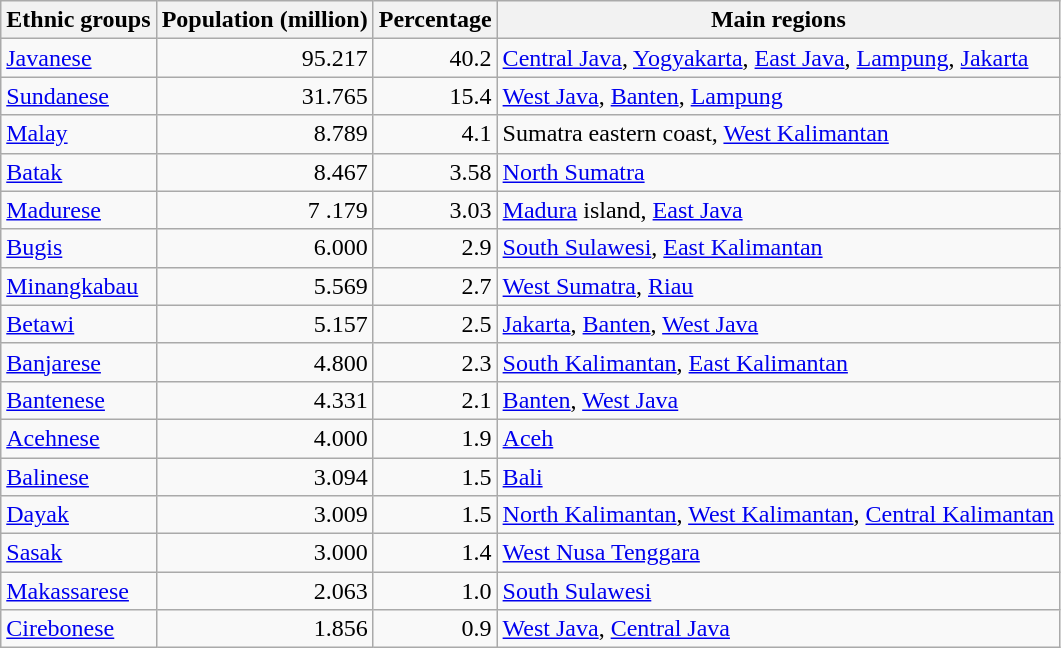<table class="wikitable sortable" style="text-align:right; margin-right:60px">
<tr>
<th align=center>Ethnic groups</th>
<th>Population (million)</th>
<th>Percentage</th>
<th class="unsortable">Main regions</th>
</tr>
<tr>
<td align=left><a href='#'>Javanese</a></td>
<td>95.217</td>
<td>40.2</td>
<td align=left><a href='#'>Central Java</a>, <a href='#'>Yogyakarta</a>, <a href='#'>East Java</a>, <a href='#'>Lampung</a>, <a href='#'>Jakarta</a></td>
</tr>
<tr>
<td align=left><a href='#'>Sundanese</a></td>
<td>31.765</td>
<td>15.4</td>
<td align=left><a href='#'>West Java</a>, <a href='#'>Banten</a>, <a href='#'>Lampung</a></td>
</tr>
<tr>
<td align=left><a href='#'>Malay</a></td>
<td>8.789</td>
<td>4.1</td>
<td align=left>Sumatra eastern coast, <a href='#'>West Kalimantan</a></td>
</tr>
<tr>
<td align=left><a href='#'>Batak</a></td>
<td>8.467</td>
<td>3.58</td>
<td align=left><a href='#'>North Sumatra</a></td>
</tr>
<tr>
<td align=left><a href='#'>Madurese</a></td>
<td>7 .179</td>
<td>3.03</td>
<td align=left><a href='#'>Madura</a> island, <a href='#'>East Java</a></td>
</tr>
<tr>
<td align=left><a href='#'>Bugis</a></td>
<td>6.000</td>
<td>2.9</td>
<td align=left><a href='#'>South Sulawesi</a>, <a href='#'>East Kalimantan</a></td>
</tr>
<tr>
<td align=left><a href='#'>Minangkabau</a></td>
<td>5.569</td>
<td>2.7</td>
<td align=left><a href='#'>West Sumatra</a>, <a href='#'>Riau</a></td>
</tr>
<tr>
<td align=left><a href='#'>Betawi</a></td>
<td>5.157</td>
<td>2.5</td>
<td align=left><a href='#'>Jakarta</a>, <a href='#'>Banten</a>, <a href='#'>West Java</a></td>
</tr>
<tr>
<td align=left><a href='#'>Banjarese</a></td>
<td>4.800</td>
<td>2.3</td>
<td align=left><a href='#'>South Kalimantan</a>, <a href='#'>East Kalimantan</a></td>
</tr>
<tr>
<td align=left><a href='#'>Bantenese</a></td>
<td>4.331</td>
<td>2.1</td>
<td align=left><a href='#'>Banten</a>, <a href='#'>West Java</a></td>
</tr>
<tr>
<td align=left><a href='#'>Acehnese</a></td>
<td>4.000</td>
<td>1.9</td>
<td align=left><a href='#'>Aceh</a></td>
</tr>
<tr>
<td align=left><a href='#'>Balinese</a></td>
<td>3.094</td>
<td>1.5</td>
<td align=left><a href='#'>Bali</a></td>
</tr>
<tr>
<td align=left><a href='#'>Dayak</a></td>
<td>3.009</td>
<td>1.5</td>
<td align=left><a href='#'>North Kalimantan</a>, <a href='#'>West Kalimantan</a>, <a href='#'>Central Kalimantan</a></td>
</tr>
<tr>
<td align=left><a href='#'>Sasak</a></td>
<td>3.000</td>
<td>1.4</td>
<td align=left><a href='#'>West Nusa Tenggara</a></td>
</tr>
<tr>
<td align=left><a href='#'>Makassarese</a></td>
<td>2.063</td>
<td>1.0</td>
<td align=left><a href='#'>South Sulawesi</a></td>
</tr>
<tr>
<td align=left><a href='#'>Cirebonese</a></td>
<td>1.856</td>
<td>0.9</td>
<td align=left><a href='#'>West Java</a>, <a href='#'>Central Java</a></td>
</tr>
</table>
